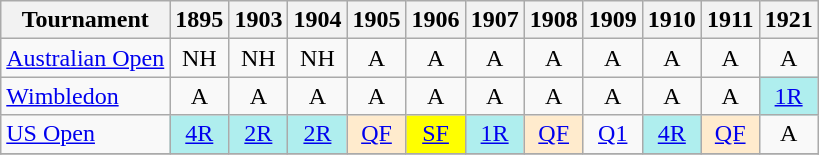<table class=wikitable style=text-align:center>
<tr>
<th>Tournament</th>
<th>1895</th>
<th>1903</th>
<th>1904</th>
<th>1905</th>
<th>1906</th>
<th>1907</th>
<th>1908</th>
<th>1909</th>
<th>1910</th>
<th>1911</th>
<th>1921</th>
</tr>
<tr>
<td align=left><a href='#'>Australian Open</a></td>
<td>NH</td>
<td>NH</td>
<td>NH</td>
<td>A</td>
<td>A</td>
<td>A</td>
<td>A</td>
<td>A</td>
<td>A</td>
<td>A</td>
<td>A</td>
</tr>
<tr>
<td align=left><a href='#'>Wimbledon</a></td>
<td>A</td>
<td>A</td>
<td>A</td>
<td>A</td>
<td>A</td>
<td>A</td>
<td>A</td>
<td>A</td>
<td>A</td>
<td>A</td>
<td bgcolor=afeeee><a href='#'>1R</a></td>
</tr>
<tr>
<td align=left><a href='#'>US Open</a></td>
<td bgcolor=afeeee><a href='#'>4R</a></td>
<td bgcolor=afeeee><a href='#'>2R</a></td>
<td bgcolor=afeeee><a href='#'>2R</a></td>
<td bgcolor=ffebcd><a href='#'>QF</a></td>
<td bgcolor=yellow><a href='#'>SF</a></td>
<td bgcolor=afeeee><a href='#'>1R</a></td>
<td bgcolor=ffebcd><a href='#'>QF</a></td>
<td><a href='#'>Q1</a></td>
<td bgcolor=afeeee><a href='#'>4R</a></td>
<td bgcolor=ffebcd><a href='#'>QF</a></td>
<td>A</td>
</tr>
<tr>
</tr>
</table>
